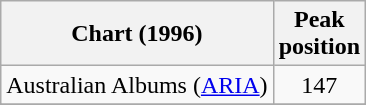<table class="wikitable sortable">
<tr>
<th>Chart (1996)</th>
<th>Peak<br>position</th>
</tr>
<tr>
<td>Australian Albums (<a href='#'>ARIA</a>)</td>
<td align="center">147</td>
</tr>
<tr>
</tr>
<tr>
</tr>
<tr>
</tr>
<tr>
</tr>
<tr>
</tr>
<tr>
</tr>
<tr>
</tr>
</table>
